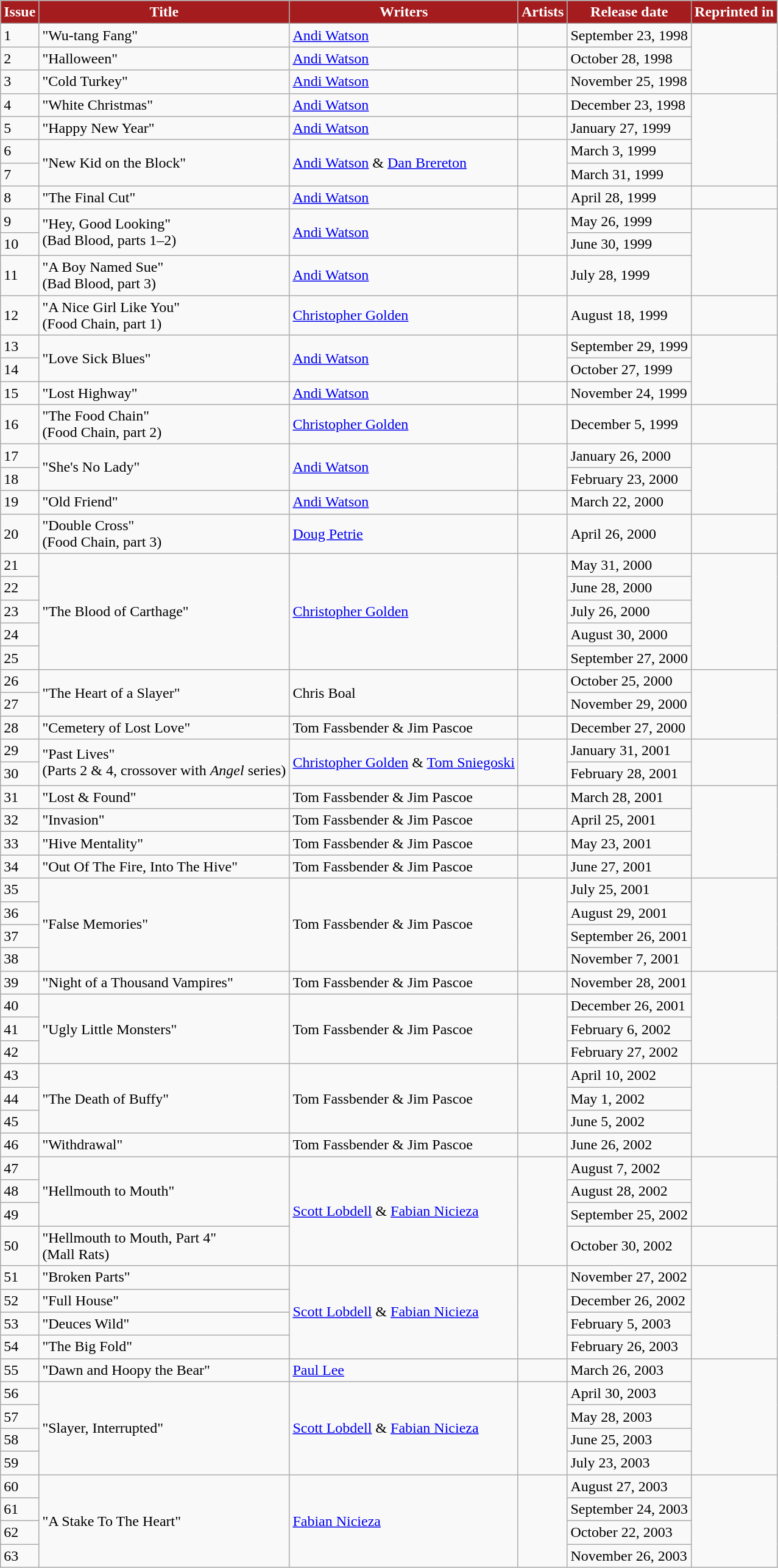<table class="wikitable">
<tr>
<th style="background: #A41C1E; color: white;">Issue </th>
<th style="background: #A41C1E; color: white;">Title</th>
<th style="background: #A41C1E; color: white;">Writers</th>
<th style="background: #A41C1E; color: white;">Artists</th>
<th style="background: #A41C1E; color: white;">Release date</th>
<th style="background: #A41C1E; color: white;">Reprinted in</th>
</tr>
<tr>
<td>1</td>
<td>"Wu-tang Fang"</td>
<td><a href='#'>Andi Watson</a></td>
<td></td>
<td>September 23, 1998</td>
<td rowspan="3"></td>
</tr>
<tr>
<td>2</td>
<td>"Halloween"</td>
<td><a href='#'>Andi Watson</a></td>
<td></td>
<td>October 28, 1998</td>
</tr>
<tr>
<td>3</td>
<td>"Cold Turkey"</td>
<td><a href='#'>Andi Watson</a></td>
<td></td>
<td>November 25, 1998</td>
</tr>
<tr>
<td>4</td>
<td>"White Christmas"</td>
<td><a href='#'>Andi Watson</a></td>
<td></td>
<td>December 23, 1998</td>
<td rowspan="4"></td>
</tr>
<tr>
<td>5</td>
<td>"Happy New Year"</td>
<td><a href='#'>Andi Watson</a></td>
<td></td>
<td>January 27, 1999</td>
</tr>
<tr>
<td>6</td>
<td rowspan=2">"New Kid on the Block"</td>
<td rowspan=2"><a href='#'>Andi Watson</a> & <a href='#'>Dan Brereton</a></td>
<td rowspan=2"></td>
<td>March 3, 1999</td>
</tr>
<tr>
<td>7</td>
<td>March 31, 1999</td>
</tr>
<tr>
<td>8</td>
<td>"The Final Cut"</td>
<td><a href='#'>Andi Watson</a></td>
<td></td>
<td>April 28, 1999</td>
<td></td>
</tr>
<tr>
<td>9</td>
<td rowspan=2">"Hey, Good Looking"<br>(Bad Blood, parts 1–2)</td>
<td rowspan=2"><a href='#'>Andi Watson</a></td>
<td rowspan=2"></td>
<td>May 26, 1999</td>
<td rowspan="3"></td>
</tr>
<tr>
<td>10</td>
<td>June 30, 1999</td>
</tr>
<tr>
<td>11</td>
<td>"A Boy Named Sue"<br>(Bad Blood, part 3)</td>
<td><a href='#'>Andi Watson</a></td>
<td></td>
<td>July 28, 1999</td>
</tr>
<tr>
<td>12</td>
<td>"A Nice Girl Like You"<br>(Food Chain, part 1)</td>
<td><a href='#'>Christopher Golden</a></td>
<td></td>
<td>August 18, 1999</td>
<td></td>
</tr>
<tr>
<td>13</td>
<td rowspan="2">"Love Sick Blues"</td>
<td rowspan="2"><a href='#'>Andi Watson</a></td>
<td rowspan="2"></td>
<td>September 29, 1999</td>
<td rowspan="3"></td>
</tr>
<tr>
<td>14</td>
<td>October 27, 1999</td>
</tr>
<tr>
<td>15</td>
<td>"Lost Highway"</td>
<td><a href='#'>Andi Watson</a></td>
<td></td>
<td>November 24, 1999</td>
</tr>
<tr>
<td>16</td>
<td>"The Food Chain"<br>(Food Chain, part 2)</td>
<td><a href='#'>Christopher Golden</a></td>
<td></td>
<td>December 5, 1999</td>
<td></td>
</tr>
<tr>
<td>17</td>
<td rowspan="2">"She's No Lady"</td>
<td rowspan="2"><a href='#'>Andi Watson</a></td>
<td rowspan="2"></td>
<td>January 26, 2000</td>
<td rowspan="3"></td>
</tr>
<tr>
<td>18</td>
<td>February 23, 2000</td>
</tr>
<tr>
<td>19</td>
<td>"Old Friend"</td>
<td><a href='#'>Andi Watson</a></td>
<td></td>
<td>March 22, 2000</td>
</tr>
<tr>
<td>20</td>
<td>"Double Cross"<br>(Food Chain, part 3)</td>
<td><a href='#'>Doug Petrie</a></td>
<td></td>
<td>April 26, 2000</td>
<td></td>
</tr>
<tr>
<td>21</td>
<td rowspan="5">"The Blood of Carthage"</td>
<td rowspan="5"><a href='#'>Christopher Golden</a></td>
<td rowspan="5"></td>
<td>May 31, 2000</td>
<td rowspan="5"></td>
</tr>
<tr>
<td>22</td>
<td>June 28, 2000</td>
</tr>
<tr>
<td>23</td>
<td>July 26, 2000</td>
</tr>
<tr>
<td>24</td>
<td>August 30, 2000</td>
</tr>
<tr>
<td>25</td>
<td>September 27, 2000</td>
</tr>
<tr>
<td>26</td>
<td rowspan="2">"The Heart of a Slayer"</td>
<td rowspan="2">Chris Boal</td>
<td rowspan="2"></td>
<td>October 25, 2000</td>
<td rowspan="3"></td>
</tr>
<tr>
<td>27</td>
<td>November 29, 2000</td>
</tr>
<tr>
<td>28</td>
<td>"Cemetery of Lost Love"</td>
<td>Tom Fassbender & Jim Pascoe</td>
<td></td>
<td>December 27, 2000</td>
</tr>
<tr>
<td>29</td>
<td rowspan="2">"Past Lives"<br>(Parts 2 & 4, crossover with <em>Angel</em> series)</td>
<td rowspan="2"><a href='#'>Christopher Golden</a> & <a href='#'>Tom Sniegoski</a></td>
<td rowspan="2"></td>
<td>January 31, 2001</td>
<td rowspan="2"></td>
</tr>
<tr>
<td>30</td>
<td>February 28, 2001</td>
</tr>
<tr>
<td>31</td>
<td>"Lost & Found"</td>
<td>Tom Fassbender & Jim Pascoe</td>
<td></td>
<td>March 28, 2001</td>
<td rowspan="4"></td>
</tr>
<tr>
<td>32</td>
<td>"Invasion"</td>
<td>Tom Fassbender & Jim Pascoe</td>
<td></td>
<td>April 25, 2001</td>
</tr>
<tr>
<td>33</td>
<td>"Hive Mentality"</td>
<td>Tom Fassbender & Jim Pascoe</td>
<td></td>
<td>May 23, 2001</td>
</tr>
<tr>
<td>34</td>
<td>"Out Of The Fire, Into The Hive"</td>
<td>Tom Fassbender & Jim Pascoe</td>
<td></td>
<td>June 27, 2001</td>
</tr>
<tr>
<td>35</td>
<td rowspan="4">"False Memories"</td>
<td rowspan="4">Tom Fassbender & Jim Pascoe</td>
<td rowspan="4"></td>
<td>July 25, 2001</td>
<td rowspan="4"></td>
</tr>
<tr>
<td>36</td>
<td>August 29, 2001</td>
</tr>
<tr>
<td>37</td>
<td>September 26, 2001</td>
</tr>
<tr>
<td>38</td>
<td>November 7, 2001</td>
</tr>
<tr>
<td>39</td>
<td>"Night of a Thousand Vampires"</td>
<td>Tom Fassbender & Jim Pascoe</td>
<td></td>
<td>November 28, 2001</td>
<td rowspan="4"></td>
</tr>
<tr>
<td>40</td>
<td rowspan="3">"Ugly Little Monsters"</td>
<td rowspan="3">Tom Fassbender & Jim Pascoe</td>
<td rowspan="3"></td>
<td>December 26, 2001</td>
</tr>
<tr>
<td>41</td>
<td>February 6, 2002</td>
</tr>
<tr>
<td>42</td>
<td>February 27, 2002</td>
</tr>
<tr>
<td>43</td>
<td rowspan="3">"The Death of Buffy"</td>
<td rowspan="3">Tom Fassbender & Jim Pascoe</td>
<td rowspan="3"></td>
<td>April 10, 2002</td>
<td rowspan="4"></td>
</tr>
<tr>
<td>44</td>
<td>May 1, 2002</td>
</tr>
<tr>
<td>45</td>
<td>June 5, 2002</td>
</tr>
<tr>
<td>46</td>
<td>"Withdrawal"</td>
<td>Tom Fassbender & Jim Pascoe</td>
<td></td>
<td>June 26, 2002</td>
</tr>
<tr>
<td>47</td>
<td rowspan="3">"Hellmouth to Mouth"</td>
<td rowspan="4"><a href='#'>Scott Lobdell</a> & <a href='#'>Fabian Nicieza</a></td>
<td rowspan="4"></td>
<td>August 7, 2002</td>
<td rowspan="3"></td>
</tr>
<tr>
<td>48</td>
<td>August 28, 2002</td>
</tr>
<tr>
<td>49</td>
<td>September 25, 2002</td>
</tr>
<tr>
<td>50</td>
<td>"Hellmouth to Mouth, Part 4"<br>(Mall Rats)</td>
<td>October 30, 2002</td>
<td></td>
</tr>
<tr>
<td>51</td>
<td>"Broken Parts"</td>
<td rowspan="4"><a href='#'>Scott Lobdell</a> & <a href='#'>Fabian Nicieza</a></td>
<td rowspan="4"></td>
<td>November 27, 2002</td>
<td rowspan="4"></td>
</tr>
<tr>
<td>52</td>
<td>"Full House"</td>
<td>December 26, 2002</td>
</tr>
<tr>
<td>53</td>
<td>"Deuces Wild"</td>
<td>February 5, 2003</td>
</tr>
<tr>
<td>54</td>
<td>"The Big Fold"</td>
<td>February 26, 2003</td>
</tr>
<tr>
<td>55</td>
<td>"Dawn and Hoopy the Bear"</td>
<td><a href='#'>Paul Lee</a></td>
<td></td>
<td>March 26, 2003</td>
<td rowspan="5"></td>
</tr>
<tr>
<td>56</td>
<td rowspan=4">"Slayer, Interrupted"</td>
<td rowspan=4"><a href='#'>Scott Lobdell</a> & <a href='#'>Fabian Nicieza</a></td>
<td rowspan=4"></td>
<td>April 30, 2003</td>
</tr>
<tr>
<td>57</td>
<td>May 28, 2003</td>
</tr>
<tr>
<td>58</td>
<td>June 25, 2003</td>
</tr>
<tr>
<td>59</td>
<td>July 23, 2003</td>
</tr>
<tr>
<td>60</td>
<td rowspan=4">"A Stake To The Heart"</td>
<td rowspan=4"><a href='#'>Fabian Nicieza</a></td>
<td rowspan=4"></td>
<td>August 27, 2003</td>
<td rowspan=4"></td>
</tr>
<tr>
<td>61</td>
<td>September 24, 2003</td>
</tr>
<tr>
<td>62</td>
<td>October 22, 2003</td>
</tr>
<tr>
<td>63</td>
<td>November 26, 2003</td>
</tr>
</table>
